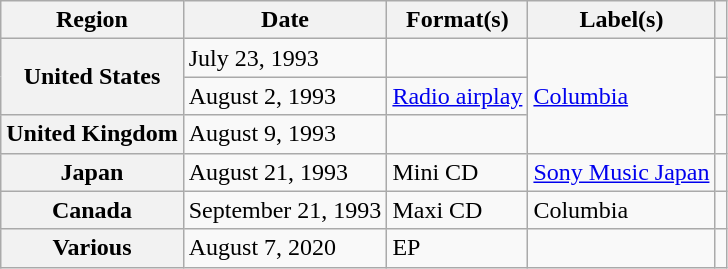<table class="wikitable plainrowheaders">
<tr>
<th scope="col">Region</th>
<th scope="col">Date</th>
<th scope="col">Format(s)</th>
<th scope="col">Label(s)</th>
<th scope="col"></th>
</tr>
<tr>
<th scope="row" rowspan="2">United States</th>
<td>July 23, 1993</td>
<td></td>
<td rowspan="3"><a href='#'>Columbia</a></td>
<td align="center"></td>
</tr>
<tr>
<td>August 2, 1993</td>
<td><a href='#'>Radio airplay</a></td>
<td align="center"></td>
</tr>
<tr>
<th scope="row">United Kingdom</th>
<td>August 9, 1993</td>
<td></td>
<td align="center"></td>
</tr>
<tr>
<th scope="row">Japan</th>
<td>August 21, 1993</td>
<td>Mini CD</td>
<td><a href='#'>Sony Music Japan</a></td>
<td align="center"></td>
</tr>
<tr>
<th scope="row">Canada</th>
<td>September 21, 1993</td>
<td>Maxi CD</td>
<td>Columbia</td>
<td align="center"></td>
</tr>
<tr>
<th scope="row">Various</th>
<td>August 7, 2020</td>
<td>EP</td>
<td></td>
<td align="center"></td>
</tr>
</table>
